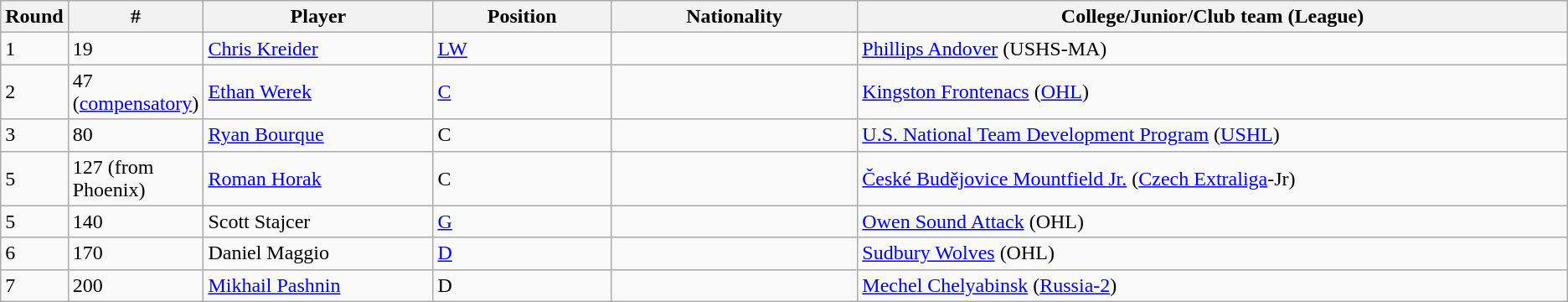<table class="wikitable">
<tr>
<th bgcolor="#DDDDFF" width="2.00%">Round</th>
<th bgcolor="#DDDDFF" width="2.75%">#</th>
<th bgcolor="#DDDDFF" width="16.0%">Player</th>
<th bgcolor="#DDDDFF" width="12.25%">Position</th>
<th bgcolor="#DDDDFF" width="17.0%">Nationality</th>
<th bgcolor="#DDDDFF" width="100.0%">College/Junior/Club team (League)</th>
</tr>
<tr>
<td>1</td>
<td>19</td>
<td><a href='#'>Chris Kreider</a></td>
<td><a href='#'>LW</a></td>
<td></td>
<td><a href='#'>Phillips Andover</a> (USHS-MA)</td>
</tr>
<tr>
<td>2</td>
<td>47 (<a href='#'>compensatory</a>)</td>
<td><a href='#'>Ethan Werek</a></td>
<td><a href='#'>C</a></td>
<td></td>
<td><a href='#'>Kingston Frontenacs</a> (<a href='#'>OHL</a>)</td>
</tr>
<tr>
<td>3</td>
<td>80</td>
<td><a href='#'>Ryan Bourque</a></td>
<td>C</td>
<td></td>
<td><a href='#'>U.S. National Team Development Program</a> (<a href='#'>USHL</a>)</td>
</tr>
<tr>
<td>5</td>
<td>127 (from Phoenix)</td>
<td><a href='#'>Roman Horak</a></td>
<td>C</td>
<td></td>
<td><a href='#'>České Budějovice Mountfield Jr.</a> (<a href='#'>Czech Extraliga</a>-Jr)</td>
</tr>
<tr>
<td>5</td>
<td>140</td>
<td>Scott Stajcer</td>
<td><a href='#'>G</a></td>
<td></td>
<td><a href='#'>Owen Sound Attack</a> (OHL)</td>
</tr>
<tr>
<td>6</td>
<td>170</td>
<td>Daniel Maggio</td>
<td><a href='#'>D</a></td>
<td></td>
<td><a href='#'>Sudbury Wolves</a> (OHL)</td>
</tr>
<tr>
<td>7</td>
<td>200</td>
<td><a href='#'>Mikhail Pashnin</a></td>
<td>D</td>
<td></td>
<td><a href='#'>Mechel Chelyabinsk</a> (<a href='#'>Russia-2</a>)</td>
</tr>
</table>
